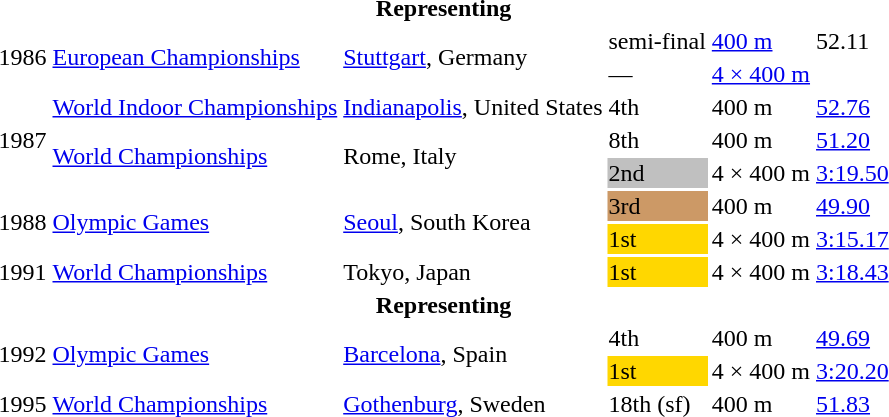<table>
<tr>
<th colspan ="6">Representing </th>
</tr>
<tr>
<td rowspan=2>1986</td>
<td rowspan=2><a href='#'>European Championships</a></td>
<td rowspan=2><a href='#'>Stuttgart</a>, Germany</td>
<td>semi-final</td>
<td><a href='#'>400 m</a></td>
<td>52.11</td>
</tr>
<tr>
<td>—</td>
<td><a href='#'>4 × 400 m</a></td>
<td></td>
</tr>
<tr>
<td rowspan=3>1987</td>
<td><a href='#'>World Indoor Championships</a></td>
<td><a href='#'>Indianapolis</a>, United States</td>
<td>4th</td>
<td>400 m</td>
<td><a href='#'>52.76</a></td>
</tr>
<tr>
<td rowspan=2><a href='#'>World Championships</a></td>
<td rowspan=2>Rome, Italy</td>
<td>8th</td>
<td>400 m</td>
<td><a href='#'>51.20</a></td>
</tr>
<tr>
<td bgcolor="silver">2nd</td>
<td>4 × 400 m</td>
<td><a href='#'>3:19.50</a></td>
</tr>
<tr>
<td rowspan=2>1988</td>
<td rowspan=2><a href='#'>Olympic Games</a></td>
<td rowspan=2><a href='#'>Seoul</a>, South Korea</td>
<td bgcolor="cc9966">3rd</td>
<td>400 m</td>
<td><a href='#'>49.90</a></td>
</tr>
<tr>
<td bgcolor="gold">1st</td>
<td>4 × 400 m</td>
<td><a href='#'>3:15.17</a> </td>
</tr>
<tr>
<td>1991</td>
<td><a href='#'>World Championships</a></td>
<td>Tokyo, Japan</td>
<td bgcolor="gold">1st</td>
<td>4 × 400 m</td>
<td><a href='#'>3:18.43</a></td>
</tr>
<tr>
<th colspan ="6">Representing </th>
</tr>
<tr>
<td rowspan=2>1992</td>
<td rowspan=2><a href='#'>Olympic Games</a></td>
<td rowspan=2><a href='#'>Barcelona</a>, Spain</td>
<td>4th</td>
<td>400 m</td>
<td><a href='#'>49.69</a></td>
</tr>
<tr>
<td bgcolor="gold">1st</td>
<td>4 × 400 m</td>
<td><a href='#'>3:20.20</a></td>
</tr>
<tr>
<td>1995</td>
<td><a href='#'>World Championships</a></td>
<td><a href='#'>Gothenburg</a>, Sweden</td>
<td>18th (sf)</td>
<td>400 m</td>
<td><a href='#'>51.83</a></td>
</tr>
</table>
